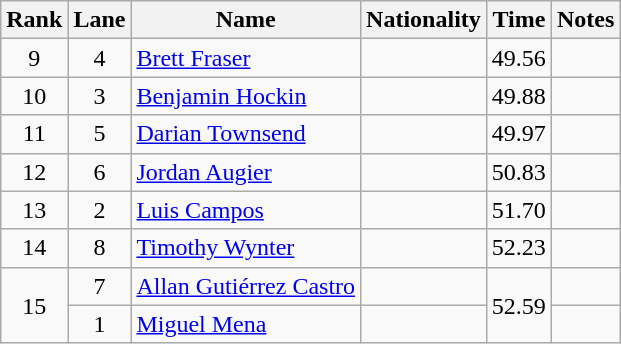<table class="wikitable sortable" style="text-align:center">
<tr>
<th>Rank</th>
<th>Lane</th>
<th>Name</th>
<th>Nationality</th>
<th>Time</th>
<th>Notes</th>
</tr>
<tr>
<td>9</td>
<td>4</td>
<td align=left><a href='#'>Brett Fraser</a></td>
<td align=left></td>
<td>49.56</td>
<td></td>
</tr>
<tr>
<td>10</td>
<td>3</td>
<td align=left><a href='#'>Benjamin Hockin</a></td>
<td align=left></td>
<td>49.88</td>
<td></td>
</tr>
<tr>
<td>11</td>
<td>5</td>
<td align=left><a href='#'>Darian Townsend</a></td>
<td align=left></td>
<td>49.97</td>
<td></td>
</tr>
<tr>
<td>12</td>
<td>6</td>
<td align=left><a href='#'>Jordan Augier</a></td>
<td align=left></td>
<td>50.83</td>
<td></td>
</tr>
<tr>
<td>13</td>
<td>2</td>
<td align=left><a href='#'>Luis Campos</a></td>
<td align=left></td>
<td>51.70</td>
<td></td>
</tr>
<tr>
<td>14</td>
<td>8</td>
<td align=left><a href='#'>Timothy Wynter</a></td>
<td align=left></td>
<td>52.23</td>
<td></td>
</tr>
<tr>
<td rowspan=2>15</td>
<td>7</td>
<td align=left><a href='#'>Allan Gutiérrez Castro</a></td>
<td align=left></td>
<td rowspan=2>52.59</td>
<td></td>
</tr>
<tr>
<td>1</td>
<td align=left><a href='#'>Miguel Mena</a></td>
<td align=left></td>
<td></td>
</tr>
</table>
